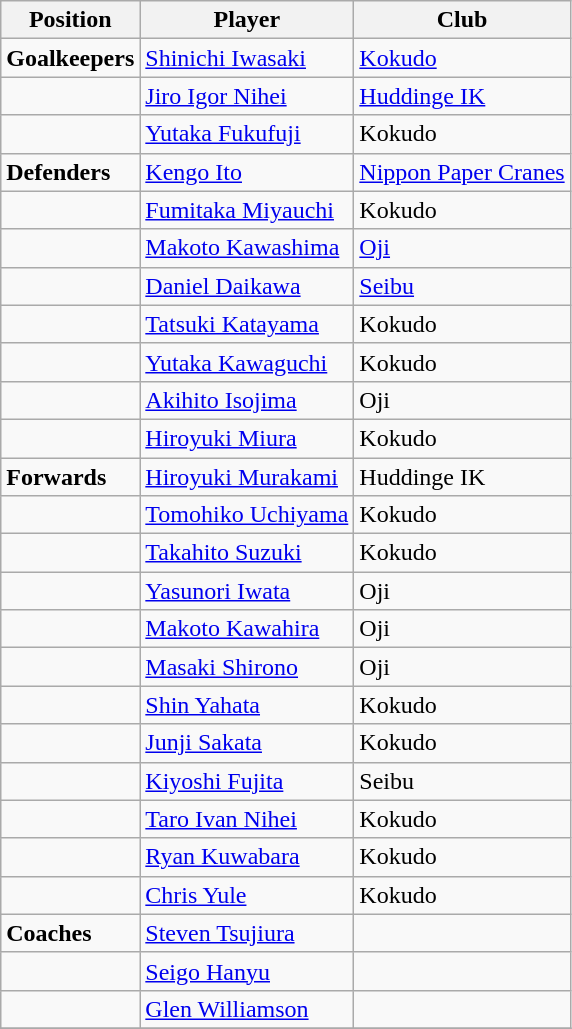<table class=wikitable>
<tr>
<th>Position</th>
<th>Player</th>
<th>Club</th>
</tr>
<tr>
<td><strong>Goalkeepers</strong></td>
<td><a href='#'>Shinichi Iwasaki</a></td>
<td><a href='#'>Kokudo</a></td>
</tr>
<tr>
<td></td>
<td><a href='#'>Jiro Igor Nihei</a></td>
<td><a href='#'>Huddinge IK</a></td>
</tr>
<tr>
<td></td>
<td><a href='#'>Yutaka Fukufuji</a></td>
<td>Kokudo</td>
</tr>
<tr>
<td><strong>Defenders</strong></td>
<td><a href='#'>Kengo Ito</a></td>
<td><a href='#'>Nippon Paper Cranes</a></td>
</tr>
<tr>
<td></td>
<td><a href='#'>Fumitaka Miyauchi</a></td>
<td>Kokudo</td>
</tr>
<tr>
<td></td>
<td><a href='#'>Makoto Kawashima</a></td>
<td><a href='#'>Oji</a></td>
</tr>
<tr>
<td></td>
<td><a href='#'>Daniel Daikawa</a></td>
<td><a href='#'>Seibu</a></td>
</tr>
<tr>
<td></td>
<td><a href='#'>Tatsuki Katayama</a></td>
<td>Kokudo</td>
</tr>
<tr>
<td></td>
<td><a href='#'>Yutaka Kawaguchi</a></td>
<td>Kokudo</td>
</tr>
<tr>
<td></td>
<td><a href='#'>Akihito Isojima</a></td>
<td>Oji</td>
</tr>
<tr>
<td></td>
<td><a href='#'>Hiroyuki Miura</a></td>
<td>Kokudo</td>
</tr>
<tr>
<td><strong>Forwards</strong></td>
<td><a href='#'>Hiroyuki Murakami</a></td>
<td>Huddinge IK</td>
</tr>
<tr>
<td></td>
<td><a href='#'>Tomohiko Uchiyama</a></td>
<td>Kokudo</td>
</tr>
<tr>
<td></td>
<td><a href='#'>Takahito Suzuki</a></td>
<td>Kokudo</td>
</tr>
<tr>
<td></td>
<td><a href='#'>Yasunori Iwata</a></td>
<td>Oji</td>
</tr>
<tr>
<td></td>
<td><a href='#'>Makoto Kawahira</a></td>
<td>Oji</td>
</tr>
<tr>
<td></td>
<td><a href='#'>Masaki Shirono</a></td>
<td>Oji</td>
</tr>
<tr>
<td></td>
<td><a href='#'>Shin Yahata</a></td>
<td>Kokudo</td>
</tr>
<tr>
<td></td>
<td><a href='#'>Junji Sakata</a></td>
<td>Kokudo</td>
</tr>
<tr>
<td></td>
<td><a href='#'>Kiyoshi Fujita</a></td>
<td>Seibu</td>
</tr>
<tr>
<td></td>
<td><a href='#'>Taro Ivan Nihei</a></td>
<td>Kokudo</td>
</tr>
<tr>
<td></td>
<td><a href='#'>Ryan Kuwabara</a></td>
<td>Kokudo</td>
</tr>
<tr>
<td></td>
<td><a href='#'>Chris Yule</a></td>
<td>Kokudo</td>
</tr>
<tr>
<td><strong>Coaches</strong></td>
<td><a href='#'>Steven Tsujiura</a></td>
<td></td>
</tr>
<tr>
<td></td>
<td><a href='#'>Seigo Hanyu</a></td>
<td></td>
</tr>
<tr>
<td></td>
<td><a href='#'>Glen Williamson</a></td>
<td></td>
</tr>
<tr>
</tr>
</table>
